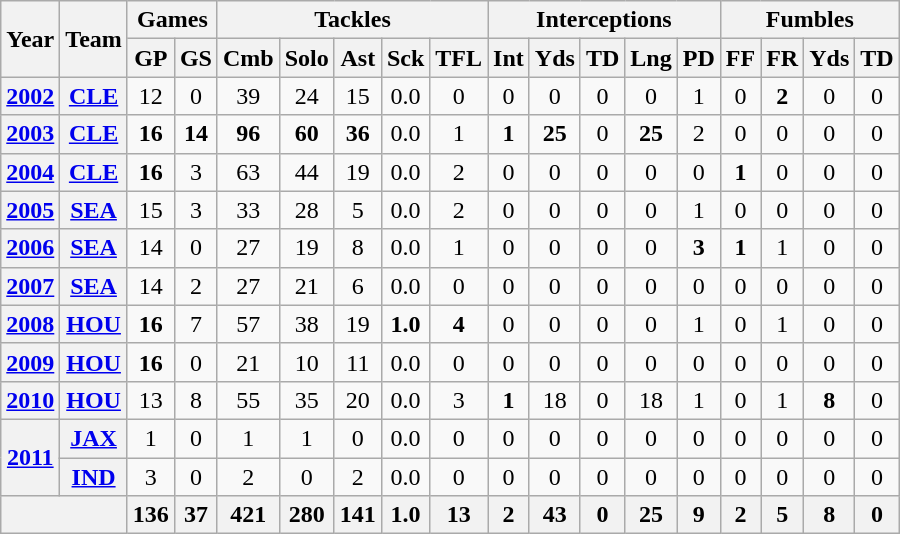<table class="wikitable" style="text-align:center">
<tr>
<th rowspan="2">Year</th>
<th rowspan="2">Team</th>
<th colspan="2">Games</th>
<th colspan="5">Tackles</th>
<th colspan="5">Interceptions</th>
<th colspan="4">Fumbles</th>
</tr>
<tr>
<th>GP</th>
<th>GS</th>
<th>Cmb</th>
<th>Solo</th>
<th>Ast</th>
<th>Sck</th>
<th>TFL</th>
<th>Int</th>
<th>Yds</th>
<th>TD</th>
<th>Lng</th>
<th>PD</th>
<th>FF</th>
<th>FR</th>
<th>Yds</th>
<th>TD</th>
</tr>
<tr>
<th><a href='#'>2002</a></th>
<th><a href='#'>CLE</a></th>
<td>12</td>
<td>0</td>
<td>39</td>
<td>24</td>
<td>15</td>
<td>0.0</td>
<td>0</td>
<td>0</td>
<td>0</td>
<td>0</td>
<td>0</td>
<td>1</td>
<td>0</td>
<td><strong>2</strong></td>
<td>0</td>
<td>0</td>
</tr>
<tr>
<th><a href='#'>2003</a></th>
<th><a href='#'>CLE</a></th>
<td><strong>16</strong></td>
<td><strong>14</strong></td>
<td><strong>96</strong></td>
<td><strong>60</strong></td>
<td><strong>36</strong></td>
<td>0.0</td>
<td>1</td>
<td><strong>1</strong></td>
<td><strong>25</strong></td>
<td>0</td>
<td><strong>25</strong></td>
<td>2</td>
<td>0</td>
<td>0</td>
<td>0</td>
<td>0</td>
</tr>
<tr>
<th><a href='#'>2004</a></th>
<th><a href='#'>CLE</a></th>
<td><strong>16</strong></td>
<td>3</td>
<td>63</td>
<td>44</td>
<td>19</td>
<td>0.0</td>
<td>2</td>
<td>0</td>
<td>0</td>
<td>0</td>
<td>0</td>
<td>0</td>
<td><strong>1</strong></td>
<td>0</td>
<td>0</td>
<td>0</td>
</tr>
<tr>
<th><a href='#'>2005</a></th>
<th><a href='#'>SEA</a></th>
<td>15</td>
<td>3</td>
<td>33</td>
<td>28</td>
<td>5</td>
<td>0.0</td>
<td>2</td>
<td>0</td>
<td>0</td>
<td>0</td>
<td>0</td>
<td>1</td>
<td>0</td>
<td>0</td>
<td>0</td>
<td>0</td>
</tr>
<tr>
<th><a href='#'>2006</a></th>
<th><a href='#'>SEA</a></th>
<td>14</td>
<td>0</td>
<td>27</td>
<td>19</td>
<td>8</td>
<td>0.0</td>
<td>1</td>
<td>0</td>
<td>0</td>
<td>0</td>
<td>0</td>
<td><strong>3</strong></td>
<td><strong>1</strong></td>
<td>1</td>
<td>0</td>
<td>0</td>
</tr>
<tr>
<th><a href='#'>2007</a></th>
<th><a href='#'>SEA</a></th>
<td>14</td>
<td>2</td>
<td>27</td>
<td>21</td>
<td>6</td>
<td>0.0</td>
<td>0</td>
<td>0</td>
<td>0</td>
<td>0</td>
<td>0</td>
<td>0</td>
<td>0</td>
<td>0</td>
<td>0</td>
<td>0</td>
</tr>
<tr>
<th><a href='#'>2008</a></th>
<th><a href='#'>HOU</a></th>
<td><strong>16</strong></td>
<td>7</td>
<td>57</td>
<td>38</td>
<td>19</td>
<td><strong>1.0</strong></td>
<td><strong>4</strong></td>
<td>0</td>
<td>0</td>
<td>0</td>
<td>0</td>
<td>1</td>
<td>0</td>
<td>1</td>
<td>0</td>
<td>0</td>
</tr>
<tr>
<th><a href='#'>2009</a></th>
<th><a href='#'>HOU</a></th>
<td><strong>16</strong></td>
<td>0</td>
<td>21</td>
<td>10</td>
<td>11</td>
<td>0.0</td>
<td>0</td>
<td>0</td>
<td>0</td>
<td>0</td>
<td>0</td>
<td>0</td>
<td>0</td>
<td>0</td>
<td>0</td>
<td>0</td>
</tr>
<tr>
<th><a href='#'>2010</a></th>
<th><a href='#'>HOU</a></th>
<td>13</td>
<td>8</td>
<td>55</td>
<td>35</td>
<td>20</td>
<td>0.0</td>
<td>3</td>
<td><strong>1</strong></td>
<td>18</td>
<td>0</td>
<td>18</td>
<td>1</td>
<td>0</td>
<td>1</td>
<td><strong>8</strong></td>
<td>0</td>
</tr>
<tr>
<th rowspan="2"><a href='#'>2011</a></th>
<th><a href='#'>JAX</a></th>
<td>1</td>
<td>0</td>
<td>1</td>
<td>1</td>
<td>0</td>
<td>0.0</td>
<td>0</td>
<td>0</td>
<td>0</td>
<td>0</td>
<td>0</td>
<td>0</td>
<td>0</td>
<td>0</td>
<td>0</td>
<td>0</td>
</tr>
<tr>
<th><a href='#'>IND</a></th>
<td>3</td>
<td>0</td>
<td>2</td>
<td>0</td>
<td>2</td>
<td>0.0</td>
<td>0</td>
<td>0</td>
<td>0</td>
<td>0</td>
<td>0</td>
<td>0</td>
<td>0</td>
<td>0</td>
<td>0</td>
<td>0</td>
</tr>
<tr>
<th colspan="2"></th>
<th>136</th>
<th>37</th>
<th>421</th>
<th>280</th>
<th>141</th>
<th>1.0</th>
<th>13</th>
<th>2</th>
<th>43</th>
<th>0</th>
<th>25</th>
<th>9</th>
<th>2</th>
<th>5</th>
<th>8</th>
<th>0</th>
</tr>
</table>
